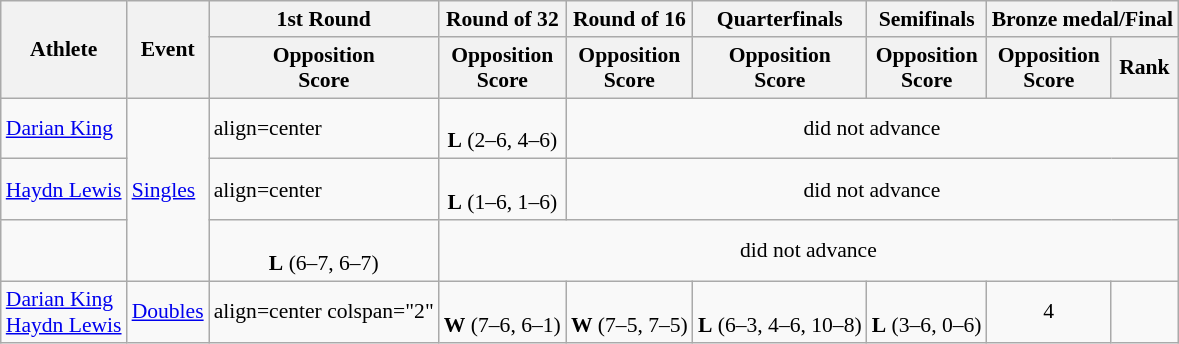<table class="wikitable" border="1" style="font-size:90%">
<tr>
<th rowspan=2>Athlete</th>
<th rowspan=2>Event</th>
<th>1st Round</th>
<th>Round of 32</th>
<th>Round of 16</th>
<th>Quarterfinals</th>
<th>Semifinals</th>
<th colspan=2>Bronze medal/Final</th>
</tr>
<tr>
<th>Opposition<br>Score</th>
<th>Opposition<br>Score</th>
<th>Opposition<br>Score</th>
<th>Opposition<br>Score</th>
<th>Opposition<br>Score</th>
<th>Opposition<br>Score</th>
<th>Rank</th>
</tr>
<tr>
<td><a href='#'>Darian King</a></td>
<td rowspan="3"><a href='#'>Singles</a></td>
<td>align=center </td>
<td align=center><br><strong>L</strong> (2–6, 4–6)</td>
<td align=center colspan="5">did not advance</td>
</tr>
<tr>
<td><a href='#'>Haydn Lewis</a></td>
<td>align=center </td>
<td align=center><br><strong>L</strong> (1–6, 1–6)</td>
<td align=center colspan="5">did not advance</td>
</tr>
<tr>
<td></td>
<td align=center><br><strong>L</strong> (6–7, 6–7)</td>
<td align=center colspan="6">did not advance</td>
</tr>
<tr>
<td><a href='#'>Darian King</a><br><a href='#'>Haydn Lewis</a></td>
<td><a href='#'>Doubles</a></td>
<td>align=center colspan="2" </td>
<td align=center><br><strong>W</strong> (7–6, 6–1)</td>
<td align=center><br><strong>W</strong> (7–5, 7–5)</td>
<td align=center><br><strong>L</strong> (6–3, 4–6, 10–8)</td>
<td align=center><br><strong>L</strong> (3–6, 0–6)</td>
<td align=center>4</td>
</tr>
</table>
